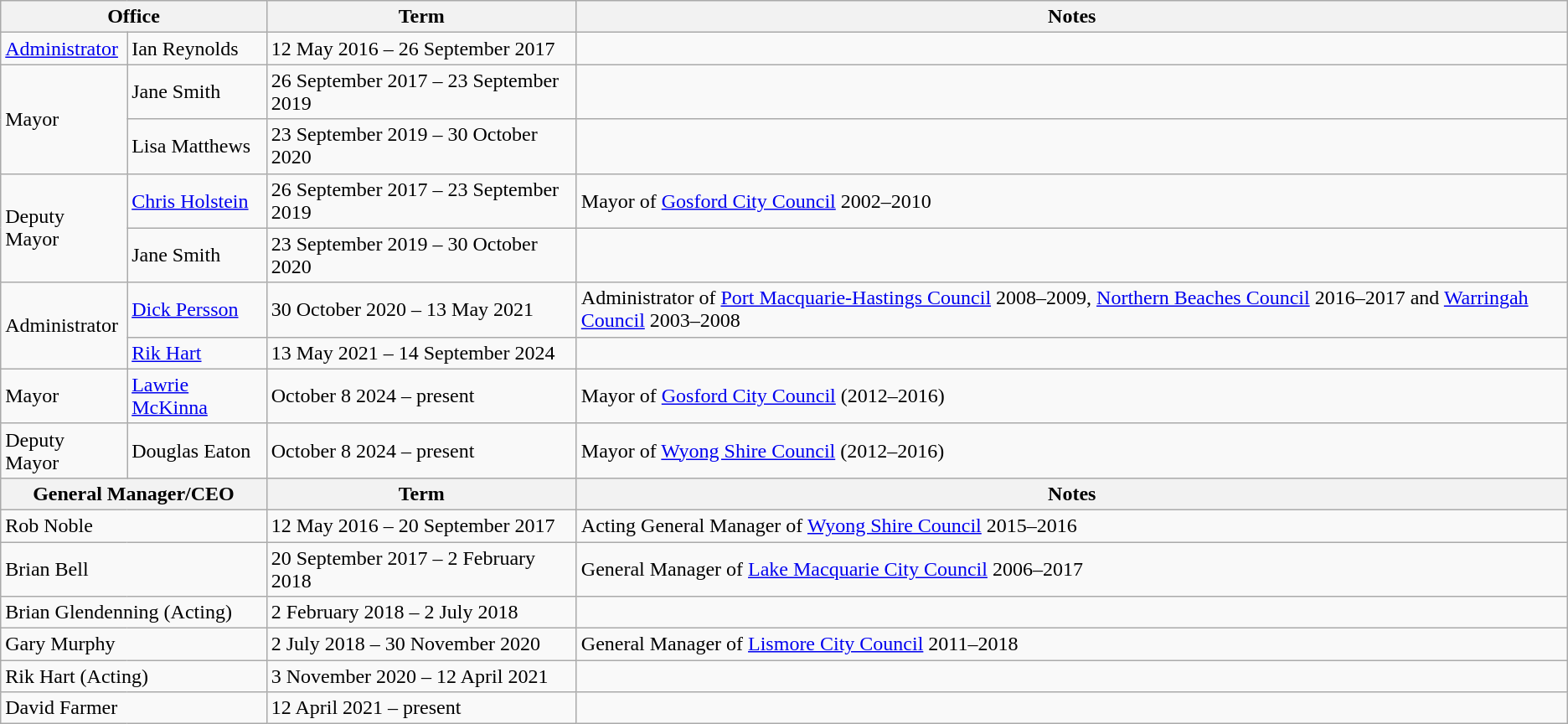<table class="wikitable">
<tr>
<th colspan="2">Office</th>
<th>Term</th>
<th>Notes</th>
</tr>
<tr>
<td><a href='#'>Administrator</a></td>
<td>Ian Reynolds</td>
<td>12 May 2016 – 26 September 2017</td>
<td></td>
</tr>
<tr>
<td rowspan="2">Mayor</td>
<td>Jane Smith</td>
<td>26 September 2017 – 23 September 2019</td>
<td></td>
</tr>
<tr>
<td>Lisa Matthews</td>
<td>23 September 2019 – 30 October 2020</td>
<td></td>
</tr>
<tr>
<td rowspan="2">Deputy Mayor</td>
<td><a href='#'>Chris Holstein</a></td>
<td>26 September 2017 – 23 September 2019</td>
<td>Mayor of <a href='#'>Gosford City Council</a> 2002–2010</td>
</tr>
<tr>
<td>Jane Smith</td>
<td>23 September 2019 – 30 October 2020</td>
<td></td>
</tr>
<tr>
<td rowspan="2">Administrator</td>
<td><a href='#'>Dick Persson</a></td>
<td>30 October 2020 – 13 May 2021</td>
<td>Administrator of <a href='#'>Port Macquarie-Hastings Council</a> 2008–2009, <a href='#'>Northern Beaches Council</a> 2016–2017 and <a href='#'>Warringah Council</a> 2003–2008</td>
</tr>
<tr>
<td><a href='#'>Rik Hart</a></td>
<td>13 May 2021 – 14 September 2024</td>
<td></td>
</tr>
<tr>
<td rowspan="1">Mayor</td>
<td><a href='#'>Lawrie McKinna</a></td>
<td>October 8 2024 – present</td>
<td>Mayor of <a href='#'>Gosford City Council</a> (2012–2016)</td>
</tr>
<tr>
<td rowspan="1">Deputy Mayor</td>
<td>Douglas Eaton</td>
<td>October 8 2024 – present</td>
<td>Mayor of <a href='#'>Wyong Shire Council</a> (2012–2016)</td>
</tr>
<tr>
<th colspan="2">General Manager/CEO</th>
<th>Term</th>
<th>Notes</th>
</tr>
<tr>
<td colspan="2">Rob Noble</td>
<td>12 May 2016 – 20 September 2017</td>
<td>Acting General Manager of <a href='#'>Wyong Shire Council</a> 2015–2016</td>
</tr>
<tr>
<td colspan="2">Brian Bell</td>
<td>20 September 2017 – 2 February 2018</td>
<td>General Manager of <a href='#'>Lake Macquarie City Council</a> 2006–2017</td>
</tr>
<tr>
<td colspan="2">Brian Glendenning (Acting)</td>
<td>2 February 2018 – 2 July 2018</td>
<td></td>
</tr>
<tr>
<td colspan="2">Gary Murphy</td>
<td>2 July 2018 – 30 November 2020</td>
<td>General Manager of <a href='#'>Lismore City Council</a> 2011–2018</td>
</tr>
<tr>
<td colspan="2">Rik Hart (Acting)</td>
<td>3 November 2020 – 12 April 2021</td>
<td></td>
</tr>
<tr>
<td colspan="2">David Farmer</td>
<td>12 April 2021 – present</td>
<td></td>
</tr>
</table>
